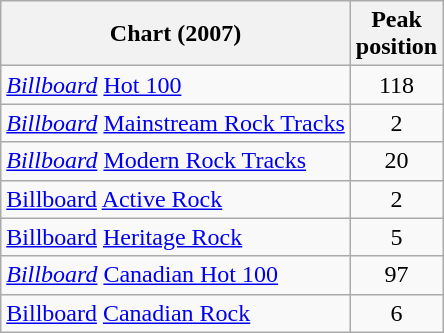<table class="wikitable">
<tr>
<th align="left">Chart (2007)</th>
<th align="left">Peak<br>position</th>
</tr>
<tr>
<td align="left"><em><a href='#'>Billboard</a></em> <a href='#'>Hot 100</a></td>
<td style="text-align:center;">118</td>
</tr>
<tr>
<td align="left"><em><a href='#'>Billboard</a></em> <a href='#'>Mainstream Rock Tracks</a></td>
<td style="text-align:center;">2</td>
</tr>
<tr>
<td align="left"><em><a href='#'>Billboard</a></em> <a href='#'>Modern Rock Tracks</a></td>
<td style="text-align:center;">20</td>
</tr>
<tr>
<td><a href='#'>Billboard</a> <a href='#'>Active Rock</a></td>
<td style="text-align:center;">2</td>
</tr>
<tr>
<td><a href='#'>Billboard</a> <a href='#'>Heritage Rock</a></td>
<td style="text-align:center;">5</td>
</tr>
<tr>
<td align="left"><em><a href='#'>Billboard</a></em> <a href='#'>Canadian Hot 100</a></td>
<td style="text-align:center;">97</td>
</tr>
<tr>
<td><a href='#'>Billboard</a> <a href='#'>Canadian Rock</a></td>
<td style="text-align:center;">6</td>
</tr>
</table>
